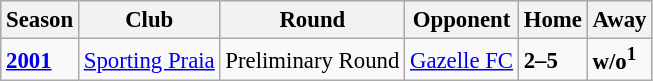<table class="wikitable" style="text-align: left; font-size:95%">
<tr bgcolor="#ccccff">
<th>Season</th>
<th>Club</th>
<th>Round</th>
<th>Opponent</th>
<th>Home</th>
<th>Away</th>
</tr>
<tr>
<td><strong><a href='#'>2001</a></strong></td>
<td><a href='#'>Sporting Praia</a></td>
<td>Preliminary Round</td>
<td> <a href='#'>Gazelle FC</a></td>
<td><strong>2–5</strong></td>
<td><strong>w/o<sup>1</sup></strong></td>
</tr>
</table>
